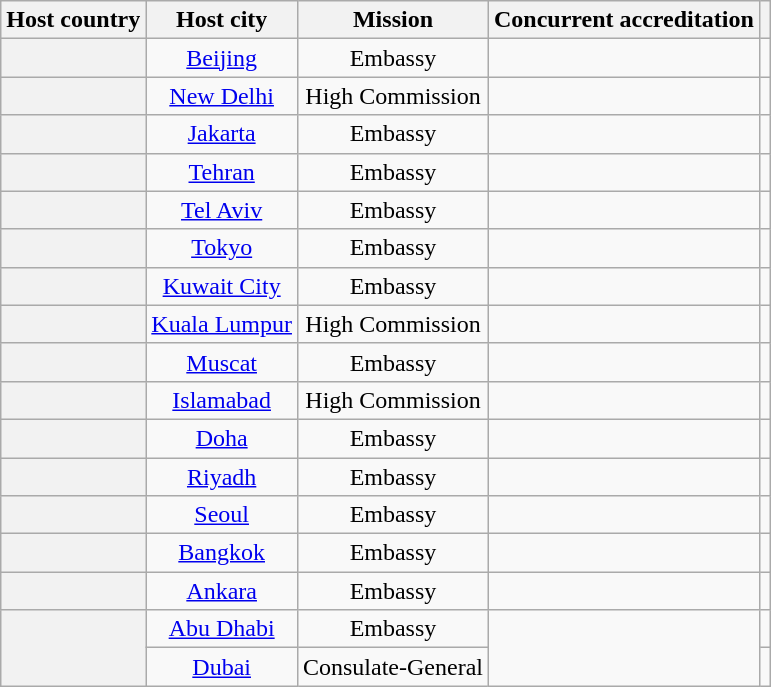<table class="wikitable plainrowheaders" style="text-align:center;">
<tr>
<th scope="col">Host country</th>
<th scope="col">Host city</th>
<th scope="col">Mission</th>
<th scope="col">Concurrent accreditation</th>
<th scope="col"></th>
</tr>
<tr>
<th scope="row"></th>
<td><a href='#'>Beijing</a></td>
<td>Embassy</td>
<td></td>
<td></td>
</tr>
<tr>
<th scope="row"></th>
<td><a href='#'>New Delhi</a></td>
<td>High Commission</td>
<td></td>
<td></td>
</tr>
<tr>
<th scope="row"></th>
<td><a href='#'>Jakarta</a></td>
<td>Embassy</td>
<td></td>
<td></td>
</tr>
<tr>
<th scope="row"></th>
<td><a href='#'>Tehran</a></td>
<td>Embassy</td>
<td></td>
<td></td>
</tr>
<tr>
<th scope="row"></th>
<td><a href='#'>Tel Aviv</a></td>
<td>Embassy</td>
<td></td>
<td></td>
</tr>
<tr>
<th scope="row"></th>
<td><a href='#'>Tokyo</a></td>
<td>Embassy</td>
<td></td>
<td></td>
</tr>
<tr>
<th scope="row"></th>
<td><a href='#'>Kuwait City</a></td>
<td>Embassy</td>
<td></td>
<td></td>
</tr>
<tr>
<th scope="row"></th>
<td><a href='#'>Kuala Lumpur</a></td>
<td>High Commission</td>
<td></td>
<td></td>
</tr>
<tr>
<th scope="row"></th>
<td><a href='#'>Muscat</a></td>
<td>Embassy</td>
<td></td>
<td></td>
</tr>
<tr>
<th scope="row"></th>
<td><a href='#'>Islamabad</a></td>
<td>High Commission</td>
<td></td>
<td></td>
</tr>
<tr>
<th scope="row"></th>
<td><a href='#'>Doha</a></td>
<td>Embassy</td>
<td></td>
<td></td>
</tr>
<tr>
<th scope="row"></th>
<td><a href='#'>Riyadh</a></td>
<td>Embassy</td>
<td></td>
<td></td>
</tr>
<tr>
<th scope="row"></th>
<td><a href='#'>Seoul</a></td>
<td>Embassy</td>
<td></td>
<td></td>
</tr>
<tr>
<th scope="row"></th>
<td><a href='#'>Bangkok</a></td>
<td>Embassy</td>
<td></td>
<td></td>
</tr>
<tr>
<th scope="row"></th>
<td><a href='#'>Ankara</a></td>
<td>Embassy</td>
<td></td>
<td></td>
</tr>
<tr>
<th scope="row" rowspan="2"></th>
<td><a href='#'>Abu Dhabi</a></td>
<td>Embassy</td>
<td rowspan="2"></td>
<td></td>
</tr>
<tr>
<td><a href='#'>Dubai</a></td>
<td>Consulate-General</td>
<td></td>
</tr>
</table>
